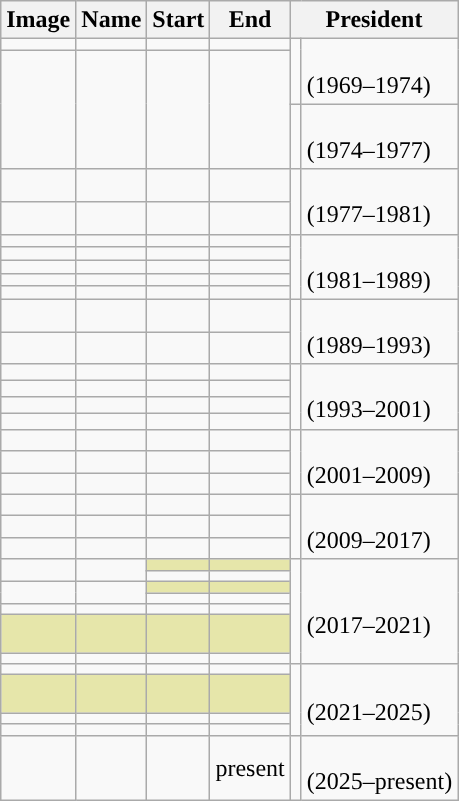<table class="wikitable sortable">
<tr>
<th class=unsortable>Image</th>
<th>Name</th>
<th>Start</th>
<th>End</th>
<th colspan=2>President</th>
</tr>
<tr>
<td></td>
<td></td>
<td></td>
<td></td>
<td rowspan=2 style="background: "></td>
<td rowspan=2><br>(1969–1974)</td>
</tr>
<tr>
<td rowspan=2 style="padding-top: 1em; padding-bottom: 1em;"></td>
<td rowspan=2 style="padding-top: 1em; padding-bottom: 1em;"></td>
<td rowspan=2 style="padding-top: 1em; padding-bottom: 1em;"></td>
<td rowspan=2 style="padding-top: 1em; padding-bottom: 1em;"></td>
</tr>
<tr>
<td style="background: "></td>
<td><br>(1974–1977)</td>
</tr>
<tr>
<td></td>
<td></td>
<td></td>
<td></td>
<td rowspan=2 style="background: "></td>
<td rowspan=2><br>(1977–1981)</td>
</tr>
<tr>
<td></td>
<td></td>
<td></td>
<td></td>
</tr>
<tr>
<td></td>
<td></td>
<td></td>
<td></td>
<td rowspan=5 style="background: "></td>
<td rowspan=5><br>(1981–1989)</td>
</tr>
<tr>
<td></td>
<td></td>
<td></td>
<td></td>
</tr>
<tr>
<td></td>
<td></td>
<td></td>
<td></td>
</tr>
<tr>
<td></td>
<td></td>
<td></td>
<td></td>
</tr>
<tr>
<td></td>
<td></td>
<td></td>
<td></td>
</tr>
<tr>
<td></td>
<td></td>
<td></td>
<td></td>
<td rowspan=2 style="background: "></td>
<td rowspan=2><br>(1989–1993)</td>
</tr>
<tr>
<td></td>
<td></td>
<td></td>
<td></td>
</tr>
<tr>
<td></td>
<td></td>
<td></td>
<td></td>
<td rowspan=4 style="background: "></td>
<td rowspan=4><br>(1993–2001)</td>
</tr>
<tr>
<td></td>
<td></td>
<td></td>
<td></td>
</tr>
<tr>
<td></td>
<td></td>
<td></td>
<td></td>
</tr>
<tr>
<td></td>
<td></td>
<td></td>
<td></td>
</tr>
<tr>
<td></td>
<td></td>
<td></td>
<td></td>
<td rowspan=3 style="background: "></td>
<td rowspan=3><br>(2001–2009)</td>
</tr>
<tr>
<td></td>
<td></td>
<td></td>
<td></td>
</tr>
<tr>
<td></td>
<td></td>
<td></td>
<td></td>
</tr>
<tr>
<td></td>
<td></td>
<td></td>
<td></td>
<td rowspan=3 style="background: "></td>
<td rowspan=3><br>(2009–2017)</td>
</tr>
<tr>
<td></td>
<td></td>
<td></td>
<td></td>
</tr>
<tr>
<td></td>
<td></td>
<td></td>
<td></td>
</tr>
<tr>
<td rowspan=2></td>
<td rowspan=2></td>
<td style="background-color:#E6E6AA;"></td>
<td style="background-color:#E6E6AA;"></td>
<td rowspan=7 style="background: "></td>
<td rowspan=7><br>(2017–2021)</td>
</tr>
<tr>
<td></td>
<td></td>
</tr>
<tr>
<td rowspan=2></td>
<td rowspan=2></td>
<td style="background-color:#E6E6AA;"></td>
<td style="background-color:#E6E6AA;"></td>
</tr>
<tr>
<td></td>
<td></td>
</tr>
<tr>
<td></td>
<td></td>
<td></td>
<td></td>
</tr>
<tr bgcolor="#e6e6aa">
<td></td>
<td><br></td>
<td></td>
<td></td>
</tr>
<tr>
<td></td>
<td></td>
<td></td>
<td></td>
</tr>
<tr>
<td></td>
<td></td>
<td></td>
<td></td>
<td rowspan=4 style="background: "></td>
<td rowspan=4><br>(2021–2025)</td>
</tr>
<tr bgcolor="#e6e6aa">
<td></td>
<td><br></td>
<td></td>
<td></td>
</tr>
<tr>
<td></td>
<td></td>
<td></td>
<td></td>
</tr>
<tr>
<td></td>
<td></td>
<td></td>
<td></td>
</tr>
<tr>
<td></td>
<td></td>
<td></td>
<td>present</td>
<td style="background: "></td>
<td><br>(2025–present)</td>
</tr>
</table>
